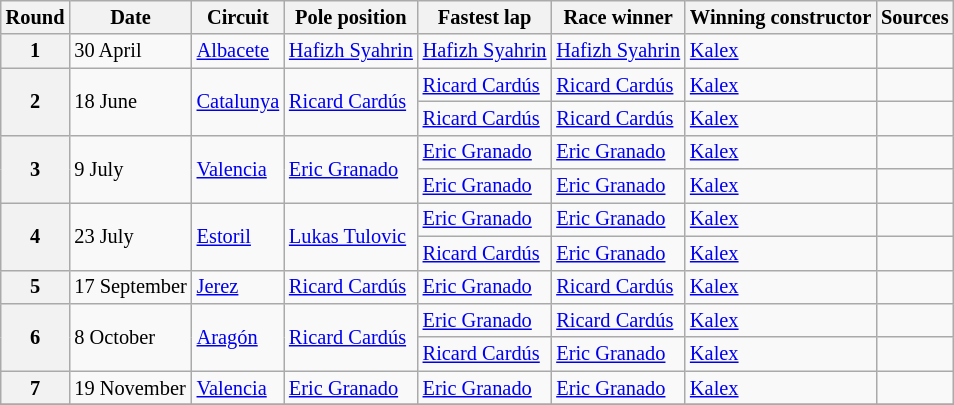<table class="wikitable" style="font-size: 85%">
<tr>
<th>Round</th>
<th>Date</th>
<th>Circuit</th>
<th>Pole position</th>
<th>Fastest lap</th>
<th>Race winner</th>
<th>Winning constructor</th>
<th>Sources</th>
</tr>
<tr>
<th>1</th>
<td>30 April</td>
<td> <a href='#'>Albacete</a></td>
<td> <a href='#'>Hafizh Syahrin</a></td>
<td> <a href='#'>Hafizh Syahrin</a></td>
<td> <a href='#'>Hafizh Syahrin</a></td>
<td> <a href='#'>Kalex</a></td>
<td align=center></td>
</tr>
<tr>
<th rowspan=2>2</th>
<td rowspan=2>18 June</td>
<td rowspan=2> <a href='#'>Catalunya</a></td>
<td rowspan=2> <a href='#'>Ricard Cardús</a></td>
<td> <a href='#'>Ricard Cardús</a></td>
<td> <a href='#'>Ricard Cardús</a></td>
<td> <a href='#'>Kalex</a></td>
<td align=center></td>
</tr>
<tr>
<td> <a href='#'>Ricard Cardús</a></td>
<td> <a href='#'>Ricard Cardús</a></td>
<td> <a href='#'>Kalex</a></td>
<td align=center></td>
</tr>
<tr>
<th rowspan=2>3</th>
<td rowspan=2>9 July</td>
<td rowspan=2> <a href='#'>Valencia</a></td>
<td rowspan=2> <a href='#'>Eric Granado</a></td>
<td> <a href='#'>Eric Granado</a></td>
<td> <a href='#'>Eric Granado</a></td>
<td> <a href='#'>Kalex</a></td>
<td align=center></td>
</tr>
<tr>
<td> <a href='#'>Eric Granado</a></td>
<td> <a href='#'>Eric Granado</a></td>
<td> <a href='#'>Kalex</a></td>
<td align=center></td>
</tr>
<tr>
<th rowspan=2>4</th>
<td rowspan=2>23 July</td>
<td rowspan=2> <a href='#'>Estoril</a></td>
<td rowspan=2> <a href='#'>Lukas Tulovic</a></td>
<td> <a href='#'>Eric Granado</a></td>
<td> <a href='#'>Eric Granado</a></td>
<td> <a href='#'>Kalex</a></td>
<td align=center></td>
</tr>
<tr>
<td> <a href='#'>Ricard Cardús</a></td>
<td> <a href='#'>Eric Granado</a></td>
<td> <a href='#'>Kalex</a></td>
<td align=center></td>
</tr>
<tr>
<th>5</th>
<td>17 September</td>
<td> <a href='#'>Jerez</a></td>
<td> <a href='#'>Ricard Cardús</a></td>
<td> <a href='#'>Eric Granado</a></td>
<td> <a href='#'>Ricard Cardús</a></td>
<td> <a href='#'>Kalex</a></td>
<td align=center></td>
</tr>
<tr>
<th rowspan=2>6</th>
<td rowspan=2>8 October</td>
<td rowspan=2> <a href='#'>Aragón</a></td>
<td rowspan=2> <a href='#'>Ricard Cardús</a></td>
<td> <a href='#'>Eric Granado</a></td>
<td> <a href='#'>Ricard Cardús</a></td>
<td> <a href='#'>Kalex</a></td>
<td align=center></td>
</tr>
<tr>
<td> <a href='#'>Ricard Cardús</a></td>
<td> <a href='#'>Eric Granado</a></td>
<td> <a href='#'>Kalex</a></td>
<td align=center></td>
</tr>
<tr>
<th>7</th>
<td>19 November</td>
<td> <a href='#'>Valencia</a></td>
<td> <a href='#'>Eric Granado</a></td>
<td> <a href='#'>Eric Granado</a></td>
<td> <a href='#'>Eric Granado</a></td>
<td> <a href='#'>Kalex</a></td>
<td align=center></td>
</tr>
<tr>
</tr>
</table>
